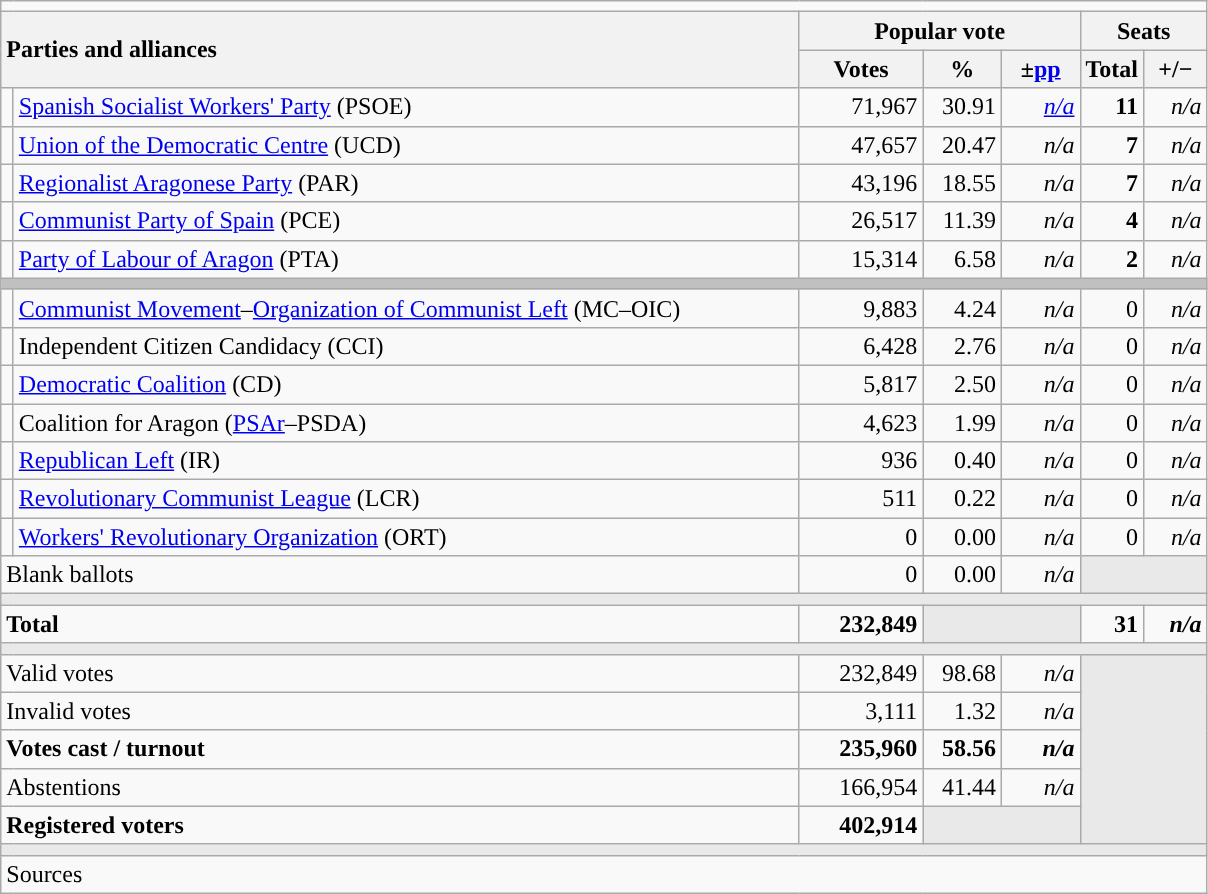<table class="wikitable" style="text-align:right;">
<tr>
<td colspan="7"></td>
</tr>
<tr>
<th style="text-align:left;" rowspan="2" colspan="2" width="525">Parties and alliances</th>
<th colspan="3">Popular vote</th>
<th colspan="2">Seats</th>
</tr>
<tr>
<th width="75">Votes</th>
<th width="45">%</th>
<th width="45">±<a href='#'>pp</a></th>
<th width="35">Total</th>
<th width="35">+/−</th>
</tr>
<tr>
<td width="1" style="color:inherit;background:"></td>
<td align="left"><a href='#'>Spanish Socialist Workers' Party</a> (PSOE)</td>
<td>71,967</td>
<td>30.91</td>
<td><em><a href='#'>n/a</a></em></td>
<td><strong>11</strong></td>
<td><em>n/a</em></td>
</tr>
<tr>
<td style="color:inherit;background:"></td>
<td align="left"><a href='#'>Union of the Democratic Centre</a> (UCD)</td>
<td>47,657</td>
<td>20.47</td>
<td><em>n/a</em></td>
<td><strong>7</strong></td>
<td><em>n/a</em></td>
</tr>
<tr>
<td style="color:inherit;background:"></td>
<td align="left"><a href='#'>Regionalist Aragonese Party</a> (PAR)</td>
<td>43,196</td>
<td>18.55</td>
<td><em>n/a</em></td>
<td><strong>7</strong></td>
<td><em>n/a</em></td>
</tr>
<tr>
<td style="color:inherit;background:"></td>
<td align="left"><a href='#'>Communist Party of Spain</a> (PCE)</td>
<td>26,517</td>
<td>11.39</td>
<td><em>n/a</em></td>
<td><strong>4</strong></td>
<td><em>n/a</em></td>
</tr>
<tr>
<td style="color:inherit;background:"></td>
<td align="left"><a href='#'>Party of Labour of Aragon</a> (PTA)</td>
<td>15,314</td>
<td>6.58</td>
<td><em>n/a</em></td>
<td><strong>2</strong></td>
<td><em>n/a</em></td>
</tr>
<tr>
<td colspan="7" bgcolor="#C0C0C0"></td>
</tr>
<tr>
<td style="color:inherit;background:"></td>
<td align="left"><a href='#'>Communist Movement</a>–<a href='#'>Organization of Communist Left</a> (MC–OIC)</td>
<td>9,883</td>
<td>4.24</td>
<td><em>n/a</em></td>
<td>0</td>
<td><em>n/a</em></td>
</tr>
<tr>
<td style="color:inherit;background:"></td>
<td align="left">Independent Citizen Candidacy (CCI)</td>
<td>6,428</td>
<td>2.76</td>
<td><em>n/a</em></td>
<td>0</td>
<td><em>n/a</em></td>
</tr>
<tr>
<td style="color:inherit;background:"></td>
<td align="left"><a href='#'>Democratic Coalition</a> (CD)</td>
<td>5,817</td>
<td>2.50</td>
<td><em>n/a</em></td>
<td>0</td>
<td><em>n/a</em></td>
</tr>
<tr>
<td style="color:inherit;background:"></td>
<td align="left">Coalition for Aragon (<a href='#'>PSAr</a>–PSDA)</td>
<td>4,623</td>
<td>1.99</td>
<td><em>n/a</em></td>
<td>0</td>
<td><em>n/a</em></td>
</tr>
<tr>
<td style="color:inherit;background:"></td>
<td align="left"><a href='#'>Republican Left</a> (IR)</td>
<td>936</td>
<td>0.40</td>
<td><em>n/a</em></td>
<td>0</td>
<td><em>n/a</em></td>
</tr>
<tr>
<td style="color:inherit;background:"></td>
<td align="left"><a href='#'>Revolutionary Communist League</a> (LCR)</td>
<td>511</td>
<td>0.22</td>
<td><em>n/a</em></td>
<td>0</td>
<td><em>n/a</em></td>
</tr>
<tr>
<td style="color:inherit;background:"></td>
<td align="left"><a href='#'>Workers' Revolutionary Organization</a> (ORT)</td>
<td>0</td>
<td>0.00</td>
<td><em>n/a</em></td>
<td>0</td>
<td><em>n/a</em></td>
</tr>
<tr>
<td align="left" colspan="2">Blank ballots</td>
<td>0</td>
<td>0.00</td>
<td><em>n/a</em></td>
<td bgcolor="#E9E9E9" colspan="2"></td>
</tr>
<tr>
<td colspan="7" bgcolor="#E9E9E9"></td>
</tr>
<tr style="font-weight:bold;">
<td align="left" colspan="2">Total</td>
<td>232,849</td>
<td bgcolor="#E9E9E9" colspan="2"></td>
<td>31</td>
<td><em>n/a</em></td>
</tr>
<tr>
<td colspan="7" bgcolor="#E9E9E9"></td>
</tr>
<tr>
<td align="left" colspan="2">Valid votes</td>
<td>232,849</td>
<td>98.68</td>
<td><em>n/a</em></td>
<td bgcolor="#E9E9E9" colspan="2" rowspan="5"></td>
</tr>
<tr>
<td align="left" colspan="2">Invalid votes</td>
<td>3,111</td>
<td>1.32</td>
<td><em>n/a</em></td>
</tr>
<tr style="font-weight:bold;">
<td align="left" colspan="2">Votes cast / turnout</td>
<td>235,960</td>
<td>58.56</td>
<td><em>n/a</em></td>
</tr>
<tr>
<td align="left" colspan="2">Abstentions</td>
<td>166,954</td>
<td>41.44</td>
<td><em>n/a</em></td>
</tr>
<tr style="font-weight:bold;">
<td align="left" colspan="2">Registered voters</td>
<td>402,914</td>
<td bgcolor="#E9E9E9" colspan="2"></td>
</tr>
<tr>
<td colspan="7" bgcolor="#E9E9E9"></td>
</tr>
<tr>
<td align="left" colspan="7">Sources</td>
</tr>
</table>
